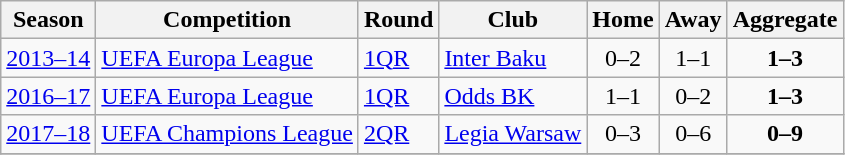<table class="wikitable">
<tr>
<th>Season</th>
<th>Competition</th>
<th>Round</th>
<th>Club</th>
<th>Home</th>
<th>Away</th>
<th>Aggregate</th>
</tr>
<tr>
<td><a href='#'>2013–14</a></td>
<td><a href='#'>UEFA Europa League</a></td>
<td><a href='#'>1QR</a></td>
<td> <a href='#'>Inter Baku</a></td>
<td style="text-align:center;">0–2</td>
<td style="text-align:center;">1–1</td>
<td style="text-align:center;"><strong>1–3</strong></td>
</tr>
<tr>
<td><a href='#'>2016–17</a></td>
<td><a href='#'>UEFA Europa League</a></td>
<td><a href='#'>1QR</a></td>
<td> <a href='#'>Odds BK</a></td>
<td style="text-align:center;">1–1</td>
<td style="text-align:center;">0–2</td>
<td style="text-align:center;"><strong>1–3</strong></td>
</tr>
<tr>
<td><a href='#'>2017–18</a></td>
<td><a href='#'>UEFA Champions League</a></td>
<td><a href='#'>2QR</a></td>
<td> <a href='#'>Legia Warsaw</a></td>
<td style="text-align:center;">0–3</td>
<td style="text-align:center;">0–6</td>
<td style="text-align:center;"><strong>0–9</strong></td>
</tr>
<tr>
</tr>
</table>
